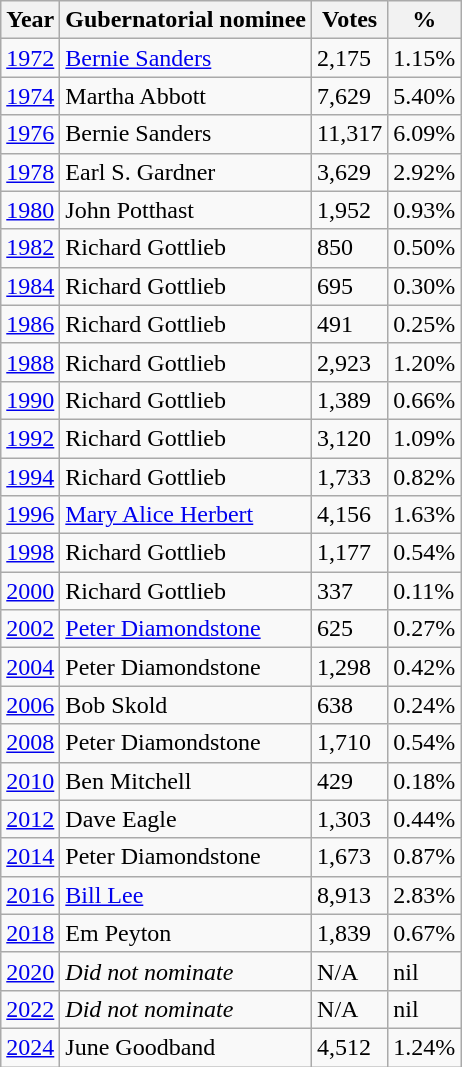<table class="wikitable sortable">
<tr>
<th>Year</th>
<th>Gubernatorial nominee</th>
<th>Votes</th>
<th>%</th>
</tr>
<tr>
<td><a href='#'>1972</a></td>
<td><a href='#'>Bernie Sanders</a></td>
<td>2,175</td>
<td>1.15%</td>
</tr>
<tr>
<td><a href='#'>1974</a></td>
<td>Martha Abbott</td>
<td>7,629</td>
<td>5.40%</td>
</tr>
<tr>
<td><a href='#'>1976</a></td>
<td>Bernie Sanders</td>
<td>11,317</td>
<td>6.09%</td>
</tr>
<tr>
<td><a href='#'>1978</a></td>
<td>Earl S. Gardner</td>
<td>3,629</td>
<td>2.92%</td>
</tr>
<tr>
<td><a href='#'>1980</a></td>
<td>John Potthast</td>
<td>1,952</td>
<td>0.93%</td>
</tr>
<tr>
<td><a href='#'>1982</a></td>
<td>Richard Gottlieb</td>
<td>850</td>
<td>0.50%</td>
</tr>
<tr>
<td><a href='#'>1984</a></td>
<td>Richard Gottlieb</td>
<td>695</td>
<td>0.30%</td>
</tr>
<tr>
<td><a href='#'>1986</a></td>
<td>Richard Gottlieb</td>
<td>491</td>
<td>0.25%</td>
</tr>
<tr>
<td><a href='#'>1988</a></td>
<td>Richard Gottlieb</td>
<td>2,923</td>
<td>1.20%</td>
</tr>
<tr>
<td><a href='#'>1990</a></td>
<td>Richard Gottlieb</td>
<td>1,389</td>
<td>0.66%</td>
</tr>
<tr>
<td><a href='#'>1992</a></td>
<td>Richard Gottlieb</td>
<td>3,120</td>
<td>1.09%</td>
</tr>
<tr>
<td><a href='#'>1994</a></td>
<td>Richard Gottlieb</td>
<td>1,733</td>
<td>0.82%</td>
</tr>
<tr>
<td><a href='#'>1996</a></td>
<td><a href='#'>Mary Alice Herbert</a></td>
<td>4,156</td>
<td>1.63%</td>
</tr>
<tr>
<td><a href='#'>1998</a></td>
<td>Richard Gottlieb</td>
<td>1,177</td>
<td>0.54%</td>
</tr>
<tr>
<td><a href='#'>2000</a></td>
<td>Richard Gottlieb</td>
<td>337</td>
<td>0.11%</td>
</tr>
<tr>
<td><a href='#'>2002</a></td>
<td><a href='#'>Peter Diamondstone</a></td>
<td>625</td>
<td>0.27%</td>
</tr>
<tr>
<td><a href='#'>2004</a></td>
<td>Peter Diamondstone</td>
<td>1,298</td>
<td>0.42%</td>
</tr>
<tr>
<td><a href='#'>2006</a></td>
<td>Bob Skold</td>
<td>638</td>
<td>0.24%</td>
</tr>
<tr>
<td><a href='#'>2008</a></td>
<td>Peter Diamondstone</td>
<td>1,710</td>
<td>0.54%</td>
</tr>
<tr>
<td><a href='#'>2010</a></td>
<td>Ben Mitchell</td>
<td>429</td>
<td>0.18%</td>
</tr>
<tr>
<td><a href='#'>2012</a></td>
<td>Dave Eagle</td>
<td>1,303</td>
<td>0.44%</td>
</tr>
<tr>
<td><a href='#'>2014</a></td>
<td>Peter Diamondstone</td>
<td>1,673</td>
<td>0.87%</td>
</tr>
<tr>
<td><a href='#'>2016</a></td>
<td><a href='#'>Bill Lee</a></td>
<td>8,913</td>
<td>2.83%</td>
</tr>
<tr>
<td><a href='#'>2018</a></td>
<td>Em Peyton</td>
<td>1,839</td>
<td>0.67%</td>
</tr>
<tr>
<td><a href='#'>2020</a></td>
<td><em>Did not nominate</em></td>
<td>N/A</td>
<td>nil</td>
</tr>
<tr>
<td><a href='#'>2022</a></td>
<td><em>Did not nominate</em></td>
<td>N/A</td>
<td>nil</td>
</tr>
<tr>
<td><a href='#'>2024</a></td>
<td>June Goodband</td>
<td>4,512</td>
<td>1.24%</td>
</tr>
</table>
